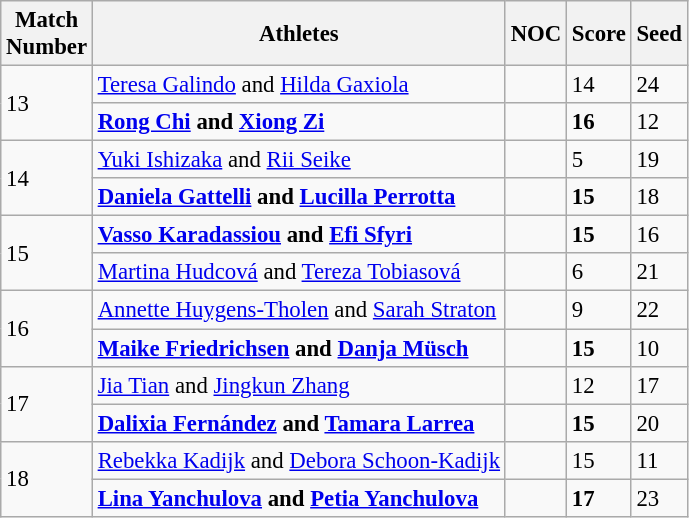<table class="wikitable" style="font-size:95%;">
<tr>
<th>Match <br>Number</th>
<th align="center">Athletes</th>
<th>NOC</th>
<th>Score</th>
<th>Seed</th>
</tr>
<tr>
<td Rowspan=2>13</td>
<td><a href='#'>Teresa Galindo</a> and <a href='#'>Hilda Gaxiola</a></td>
<td></td>
<td>14</td>
<td>24</td>
</tr>
<tr>
<td><strong><a href='#'>Rong Chi</a> and <a href='#'>Xiong Zi</a></strong></td>
<td></td>
<td><strong>16</strong></td>
<td>12</td>
</tr>
<tr>
<td Rowspan=2>14</td>
<td><a href='#'>Yuki Ishizaka</a> and <a href='#'>Rii Seike</a></td>
<td></td>
<td>5</td>
<td>19</td>
</tr>
<tr>
<td><strong><a href='#'>Daniela Gattelli</a> and <a href='#'>Lucilla Perrotta</a></strong></td>
<td></td>
<td><strong>15</strong></td>
<td>18</td>
</tr>
<tr>
<td Rowspan=2>15</td>
<td><strong><a href='#'>Vasso Karadassiou</a> and <a href='#'>Efi Sfyri</a></strong></td>
<td></td>
<td><strong>15</strong></td>
<td>16</td>
</tr>
<tr>
<td><a href='#'>Martina Hudcová</a> and <a href='#'>Tereza Tobiasová</a></td>
<td></td>
<td>6</td>
<td>21</td>
</tr>
<tr>
<td Rowspan=2>16</td>
<td><a href='#'>Annette Huygens-Tholen</a> and <a href='#'>Sarah Straton</a></td>
<td></td>
<td>9</td>
<td>22</td>
</tr>
<tr>
<td><strong><a href='#'>Maike Friedrichsen</a> and <a href='#'>Danja Müsch</a></strong></td>
<td></td>
<td><strong>15</strong></td>
<td>10</td>
</tr>
<tr>
<td Rowspan=2>17</td>
<td><a href='#'>Jia Tian</a> and <a href='#'>Jingkun Zhang</a></td>
<td></td>
<td>12</td>
<td>17</td>
</tr>
<tr>
<td><strong><a href='#'>Dalixia Fernández</a> and <a href='#'>Tamara Larrea</a></strong></td>
<td></td>
<td><strong>15</strong></td>
<td>20</td>
</tr>
<tr>
<td Rowspan=2>18</td>
<td><a href='#'>Rebekka Kadijk</a> and <a href='#'>Debora Schoon-Kadijk</a></td>
<td></td>
<td>15</td>
<td>11</td>
</tr>
<tr>
<td><strong><a href='#'>Lina Yanchulova</a> and <a href='#'>Petia Yanchulova</a></strong></td>
<td></td>
<td><strong>17</strong></td>
<td>23</td>
</tr>
</table>
